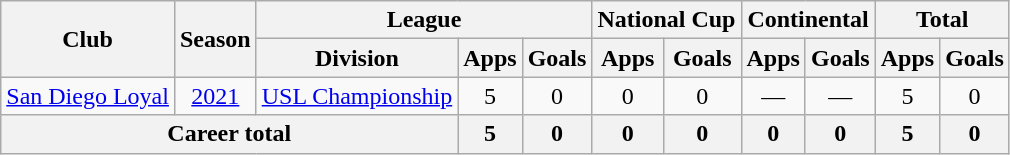<table class=wikitable style=text-align:center>
<tr>
<th rowspan=2>Club</th>
<th rowspan=2>Season</th>
<th colspan=3>League</th>
<th colspan=2>National Cup</th>
<th colspan=2>Continental</th>
<th colspan=2>Total</th>
</tr>
<tr>
<th>Division</th>
<th>Apps</th>
<th>Goals</th>
<th>Apps</th>
<th>Goals</th>
<th>Apps</th>
<th>Goals</th>
<th>Apps</th>
<th>Goals</th>
</tr>
<tr>
<td rowspan=1><a href='#'>San Diego Loyal</a></td>
<td><a href='#'>2021</a></td>
<td><a href='#'>USL Championship</a></td>
<td>5</td>
<td>0</td>
<td>0</td>
<td>0</td>
<td>—</td>
<td>—</td>
<td>5</td>
<td>0</td>
</tr>
<tr>
<th colspan=3>Career total</th>
<th>5</th>
<th>0</th>
<th>0</th>
<th>0</th>
<th>0</th>
<th>0</th>
<th>5</th>
<th>0</th>
</tr>
</table>
